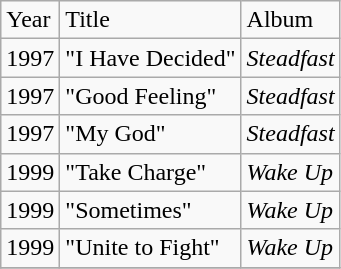<table class="wikitable" style="margin:">
<tr>
<td>Year</td>
<td>Title</td>
<td>Album</td>
</tr>
<tr>
<td>1997</td>
<td>"I Have Decided"</td>
<td><em>Steadfast</em></td>
</tr>
<tr>
<td>1997</td>
<td>"Good Feeling"</td>
<td><em>Steadfast</em></td>
</tr>
<tr>
<td>1997</td>
<td>"My God"</td>
<td><em>Steadfast</em></td>
</tr>
<tr>
<td>1999</td>
<td>"Take Charge"</td>
<td><em>Wake Up</em></td>
</tr>
<tr>
<td>1999</td>
<td>"Sometimes"</td>
<td><em>Wake Up</em></td>
</tr>
<tr>
<td>1999</td>
<td>"Unite to Fight"</td>
<td><em>Wake Up</em></td>
</tr>
<tr>
</tr>
</table>
